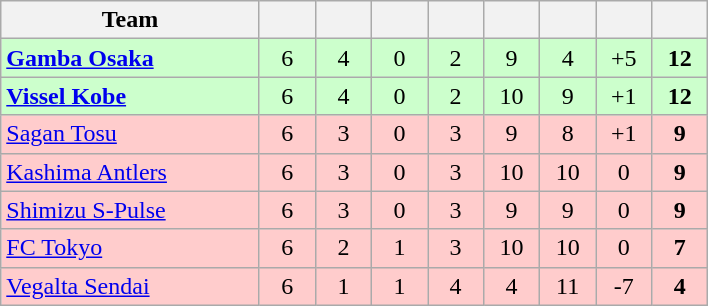<table class="wikitable" style="text-align:center;">
<tr>
<th width=165>Team</th>
<th width=30></th>
<th width=30></th>
<th width=30></th>
<th width=30></th>
<th width=30></th>
<th width=30></th>
<th width=30></th>
<th width=30></th>
</tr>
<tr style="background:#cfc;">
<td align="left"><strong><a href='#'>Gamba Osaka</a></strong></td>
<td>6</td>
<td>4</td>
<td>0</td>
<td>2</td>
<td>9</td>
<td>4</td>
<td>+5</td>
<td><strong>12</strong></td>
</tr>
<tr style="background:#cfc;">
<td align="left"><strong><a href='#'>Vissel Kobe</a></strong></td>
<td>6</td>
<td>4</td>
<td>0</td>
<td>2</td>
<td>10</td>
<td>9</td>
<td>+1</td>
<td><strong>12</strong></td>
</tr>
<tr style="background:#fcc;">
<td align="left"><a href='#'>Sagan Tosu</a></td>
<td>6</td>
<td>3</td>
<td>0</td>
<td>3</td>
<td>9</td>
<td>8</td>
<td>+1</td>
<td><strong>9</strong></td>
</tr>
<tr style="background:#fcc;">
<td align="left"><a href='#'>Kashima Antlers</a></td>
<td>6</td>
<td>3</td>
<td>0</td>
<td>3</td>
<td>10</td>
<td>10</td>
<td>0</td>
<td><strong>9</strong></td>
</tr>
<tr style="background:#fcc;">
<td align="left"><a href='#'>Shimizu S-Pulse</a></td>
<td>6</td>
<td>3</td>
<td>0</td>
<td>3</td>
<td>9</td>
<td>9</td>
<td>0</td>
<td><strong>9</strong></td>
</tr>
<tr style="background:#fcc;">
<td align="left"><a href='#'>FC Tokyo</a></td>
<td>6</td>
<td>2</td>
<td>1</td>
<td>3</td>
<td>10</td>
<td>10</td>
<td>0</td>
<td><strong>7</strong></td>
</tr>
<tr style="background:#fcc;">
<td align="left"><a href='#'>Vegalta Sendai</a></td>
<td>6</td>
<td>1</td>
<td>1</td>
<td>4</td>
<td>4</td>
<td>11</td>
<td>-7</td>
<td><strong>4</strong></td>
</tr>
</table>
